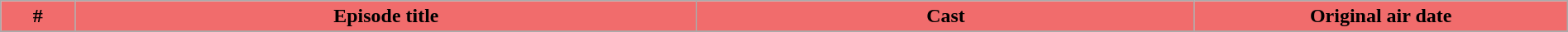<table class="wikitable plainrowheaders" style="margin: auto; width: 100%">
<tr>
<th style="background:#F16C6C;" width="3%;">#</th>
<th style="background:#F16C6C;" width="25%;">Episode title</th>
<th style="background:#F16C6C;" width="20%;">Cast</th>
<th style="background:#F16C6C;" width="15%;">Original air date</th>
</tr>
<tr>
</tr>
</table>
